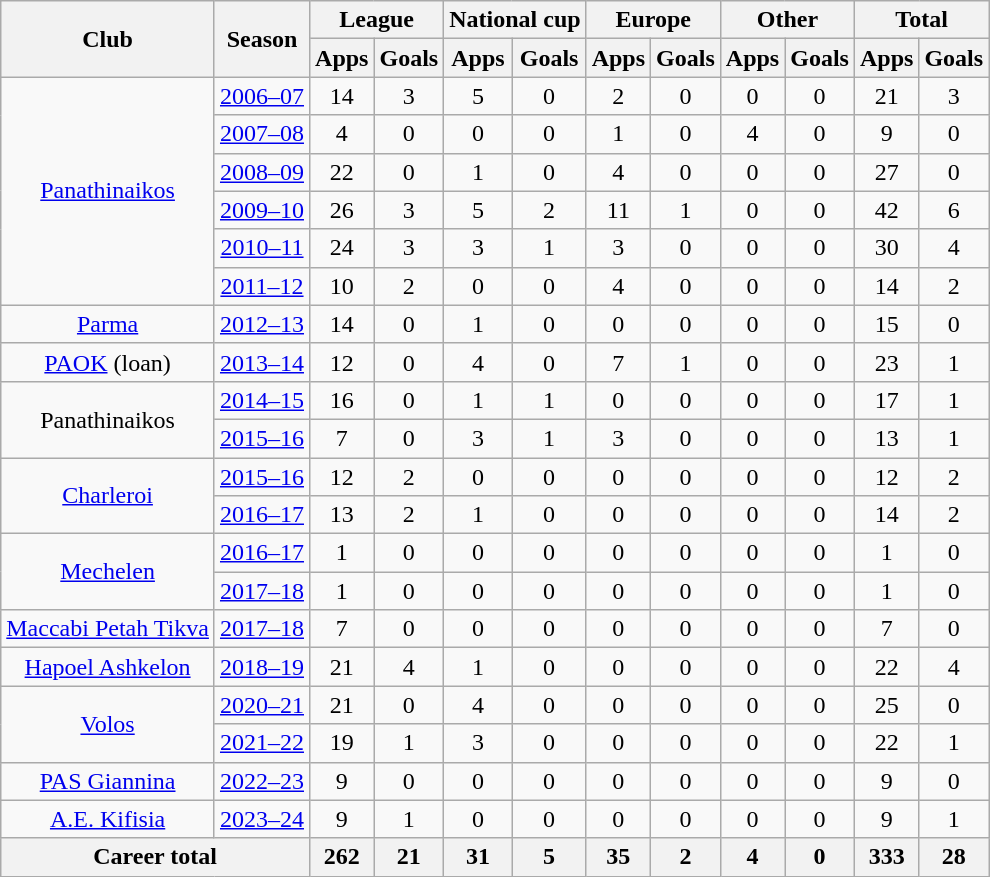<table class="wikitable" style="text-align:center">
<tr>
<th rowspan="2">Club</th>
<th rowspan="2">Season</th>
<th colspan="2">League</th>
<th colspan="2">National cup</th>
<th colspan="2">Europe</th>
<th colspan="2">Other</th>
<th colspan="2">Total</th>
</tr>
<tr>
<th>Apps</th>
<th>Goals</th>
<th>Apps</th>
<th>Goals</th>
<th>Apps</th>
<th>Goals</th>
<th>Apps</th>
<th>Goals</th>
<th>Apps</th>
<th>Goals</th>
</tr>
<tr>
<td rowspan="6"><a href='#'>Panathinaikos</a></td>
<td><a href='#'>2006–07</a></td>
<td>14</td>
<td>3</td>
<td>5</td>
<td>0</td>
<td>2</td>
<td>0</td>
<td>0</td>
<td>0</td>
<td>21</td>
<td>3</td>
</tr>
<tr>
<td><a href='#'>2007–08</a></td>
<td>4</td>
<td>0</td>
<td>0</td>
<td>0</td>
<td>1</td>
<td>0</td>
<td>4</td>
<td>0</td>
<td>9</td>
<td>0</td>
</tr>
<tr>
<td><a href='#'>2008–09</a></td>
<td>22</td>
<td>0</td>
<td>1</td>
<td>0</td>
<td>4</td>
<td>0</td>
<td>0</td>
<td>0</td>
<td>27</td>
<td>0</td>
</tr>
<tr>
<td><a href='#'>2009–10</a></td>
<td>26</td>
<td>3</td>
<td>5</td>
<td>2</td>
<td>11</td>
<td>1</td>
<td>0</td>
<td>0</td>
<td>42</td>
<td>6</td>
</tr>
<tr>
<td><a href='#'>2010–11</a></td>
<td>24</td>
<td>3</td>
<td>3</td>
<td>1</td>
<td>3</td>
<td>0</td>
<td>0</td>
<td>0</td>
<td>30</td>
<td>4</td>
</tr>
<tr>
<td><a href='#'>2011–12</a></td>
<td>10</td>
<td>2</td>
<td>0</td>
<td>0</td>
<td>4</td>
<td>0</td>
<td>0</td>
<td>0</td>
<td>14</td>
<td>2</td>
</tr>
<tr>
<td><a href='#'>Parma</a></td>
<td><a href='#'>2012–13</a></td>
<td>14</td>
<td>0</td>
<td>1</td>
<td>0</td>
<td>0</td>
<td>0</td>
<td>0</td>
<td>0</td>
<td>15</td>
<td>0</td>
</tr>
<tr>
<td><a href='#'>PAOK</a> (loan)</td>
<td><a href='#'>2013–14</a></td>
<td>12</td>
<td>0</td>
<td>4</td>
<td>0</td>
<td>7</td>
<td>1</td>
<td>0</td>
<td>0</td>
<td>23</td>
<td>1</td>
</tr>
<tr>
<td rowspan="2">Panathinaikos</td>
<td><a href='#'>2014–15</a></td>
<td>16</td>
<td>0</td>
<td>1</td>
<td>1</td>
<td>0</td>
<td>0</td>
<td>0</td>
<td>0</td>
<td>17</td>
<td>1</td>
</tr>
<tr>
<td><a href='#'>2015–16</a></td>
<td>7</td>
<td>0</td>
<td>3</td>
<td>1</td>
<td>3</td>
<td>0</td>
<td>0</td>
<td>0</td>
<td>13</td>
<td>1</td>
</tr>
<tr>
<td rowspan="2"><a href='#'>Charleroi</a></td>
<td><a href='#'>2015–16</a></td>
<td>12</td>
<td>2</td>
<td>0</td>
<td>0</td>
<td>0</td>
<td>0</td>
<td>0</td>
<td>0</td>
<td>12</td>
<td>2</td>
</tr>
<tr>
<td><a href='#'>2016–17</a></td>
<td>13</td>
<td>2</td>
<td>1</td>
<td>0</td>
<td>0</td>
<td>0</td>
<td>0</td>
<td>0</td>
<td>14</td>
<td>2</td>
</tr>
<tr>
<td rowspan="2"><a href='#'>Mechelen</a></td>
<td><a href='#'>2016–17</a></td>
<td>1</td>
<td>0</td>
<td>0</td>
<td>0</td>
<td>0</td>
<td>0</td>
<td>0</td>
<td>0</td>
<td>1</td>
<td>0</td>
</tr>
<tr>
<td><a href='#'>2017–18</a></td>
<td>1</td>
<td>0</td>
<td>0</td>
<td>0</td>
<td>0</td>
<td>0</td>
<td>0</td>
<td>0</td>
<td>1</td>
<td>0</td>
</tr>
<tr>
<td><a href='#'>Maccabi Petah Tikva</a></td>
<td><a href='#'>2017–18</a></td>
<td>7</td>
<td>0</td>
<td>0</td>
<td>0</td>
<td>0</td>
<td>0</td>
<td>0</td>
<td>0</td>
<td>7</td>
<td>0</td>
</tr>
<tr>
<td><a href='#'>Hapoel Ashkelon</a></td>
<td><a href='#'>2018–19</a></td>
<td>21</td>
<td>4</td>
<td>1</td>
<td>0</td>
<td>0</td>
<td>0</td>
<td>0</td>
<td>0</td>
<td>22</td>
<td>4</td>
</tr>
<tr>
<td rowspan="2"><a href='#'>Volos</a></td>
<td><a href='#'>2020–21</a></td>
<td>21</td>
<td>0</td>
<td>4</td>
<td>0</td>
<td>0</td>
<td>0</td>
<td>0</td>
<td>0</td>
<td>25</td>
<td>0</td>
</tr>
<tr>
<td><a href='#'>2021–22</a></td>
<td>19</td>
<td>1</td>
<td>3</td>
<td>0</td>
<td>0</td>
<td>0</td>
<td>0</td>
<td>0</td>
<td>22</td>
<td>1</td>
</tr>
<tr>
<td><a href='#'>PAS Giannina</a></td>
<td><a href='#'>2022–23</a></td>
<td>9</td>
<td>0</td>
<td>0</td>
<td>0</td>
<td>0</td>
<td>0</td>
<td>0</td>
<td>0</td>
<td>9</td>
<td>0</td>
</tr>
<tr>
<td><a href='#'>A.E. Kifisia</a></td>
<td><a href='#'>2023–24</a></td>
<td>9</td>
<td>1</td>
<td>0</td>
<td>0</td>
<td>0</td>
<td>0</td>
<td>0</td>
<td>0</td>
<td>9</td>
<td>1</td>
</tr>
<tr>
<th colspan="2">Career total</th>
<th>262</th>
<th>21</th>
<th>31</th>
<th>5</th>
<th>35</th>
<th>2</th>
<th>4</th>
<th>0</th>
<th>333</th>
<th>28</th>
</tr>
</table>
